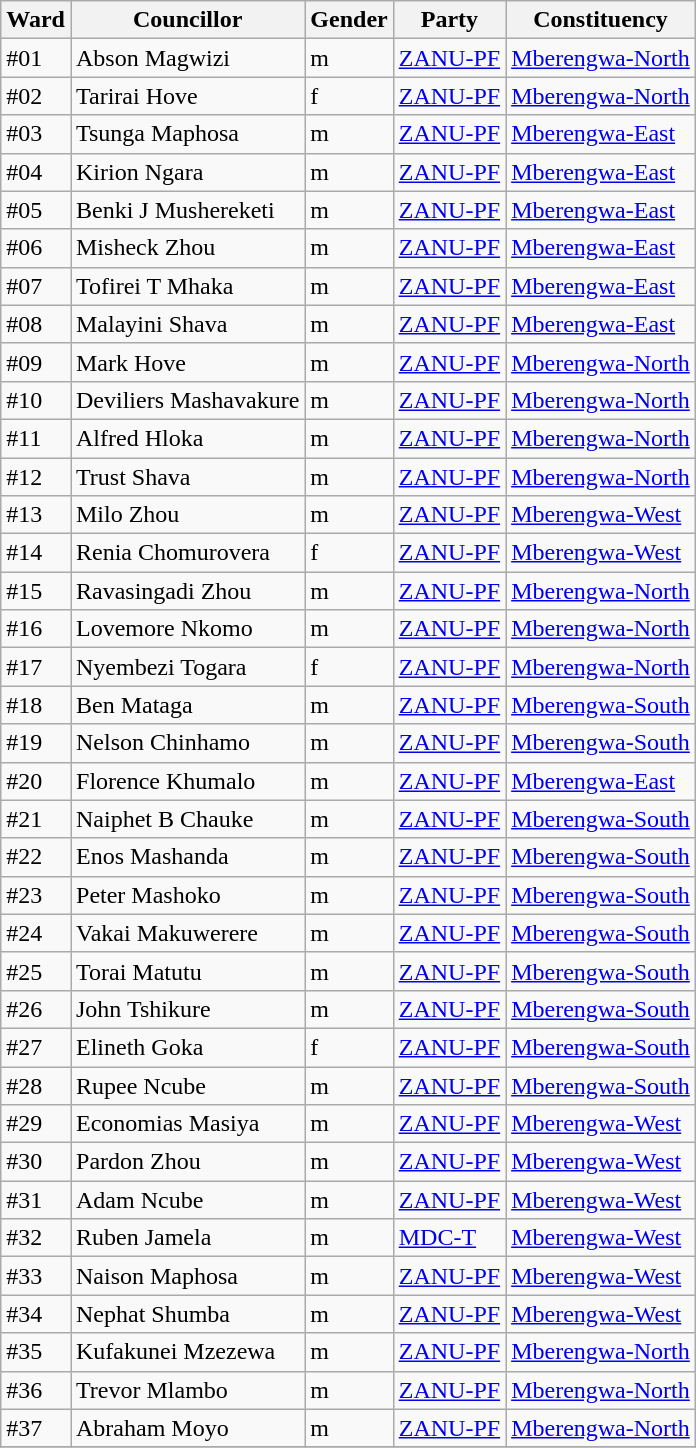<table class="wikitable sortable" style="font-size: 100%;">
<tr>
<th>Ward</th>
<th>Councillor</th>
<th>Gender</th>
<th>Party</th>
<th>Constituency</th>
</tr>
<tr>
<td>#01</td>
<td>Abson Magwizi</td>
<td>m</td>
<td><a href='#'>ZANU-PF</a></td>
<td><a href='#'>Mberengwa-North</a></td>
</tr>
<tr>
<td>#02</td>
<td>Tarirai Hove</td>
<td>f</td>
<td><a href='#'>ZANU-PF</a></td>
<td><a href='#'>Mberengwa-North</a></td>
</tr>
<tr>
<td>#03</td>
<td>Tsunga Maphosa</td>
<td>m</td>
<td><a href='#'>ZANU-PF</a></td>
<td><a href='#'>Mberengwa-East</a></td>
</tr>
<tr>
<td>#04</td>
<td>Kirion Ngara</td>
<td>m</td>
<td><a href='#'>ZANU-PF</a></td>
<td><a href='#'>Mberengwa-East</a></td>
</tr>
<tr>
<td>#05</td>
<td>Benki J Mushereketi</td>
<td>m</td>
<td><a href='#'>ZANU-PF</a></td>
<td><a href='#'>Mberengwa-East</a></td>
</tr>
<tr>
<td>#06</td>
<td>Misheck Zhou</td>
<td>m</td>
<td><a href='#'>ZANU-PF</a></td>
<td><a href='#'>Mberengwa-East</a></td>
</tr>
<tr>
<td>#07</td>
<td>Tofirei T Mhaka</td>
<td>m</td>
<td><a href='#'>ZANU-PF</a></td>
<td><a href='#'>Mberengwa-East</a></td>
</tr>
<tr>
<td>#08</td>
<td>Malayini Shava</td>
<td>m</td>
<td><a href='#'>ZANU-PF</a></td>
<td><a href='#'>Mberengwa-East</a></td>
</tr>
<tr>
<td>#09</td>
<td>Mark Hove</td>
<td>m</td>
<td><a href='#'>ZANU-PF</a></td>
<td><a href='#'>Mberengwa-North</a></td>
</tr>
<tr>
<td>#10</td>
<td>Deviliers Mashavakure</td>
<td>m</td>
<td><a href='#'>ZANU-PF</a></td>
<td><a href='#'>Mberengwa-North</a></td>
</tr>
<tr>
<td>#11</td>
<td>Alfred Hloka</td>
<td>m</td>
<td><a href='#'>ZANU-PF</a></td>
<td><a href='#'>Mberengwa-North</a></td>
</tr>
<tr>
<td>#12</td>
<td>Trust Shava</td>
<td>m</td>
<td><a href='#'>ZANU-PF</a></td>
<td><a href='#'>Mberengwa-North</a></td>
</tr>
<tr>
<td>#13</td>
<td>Milo Zhou</td>
<td>m</td>
<td><a href='#'>ZANU-PF</a></td>
<td><a href='#'>Mberengwa-West</a></td>
</tr>
<tr>
<td>#14</td>
<td>Renia Chomurovera</td>
<td>f</td>
<td><a href='#'>ZANU-PF</a></td>
<td><a href='#'>Mberengwa-West</a></td>
</tr>
<tr>
<td>#15</td>
<td>Ravasingadi Zhou</td>
<td>m</td>
<td><a href='#'>ZANU-PF</a></td>
<td><a href='#'>Mberengwa-North</a></td>
</tr>
<tr>
<td>#16</td>
<td>Lovemore Nkomo</td>
<td>m</td>
<td><a href='#'>ZANU-PF</a></td>
<td><a href='#'>Mberengwa-North</a></td>
</tr>
<tr>
<td>#17</td>
<td>Nyembezi Togara</td>
<td>f</td>
<td><a href='#'>ZANU-PF</a></td>
<td><a href='#'>Mberengwa-North</a></td>
</tr>
<tr>
<td>#18</td>
<td>Ben Mataga</td>
<td>m</td>
<td><a href='#'>ZANU-PF</a></td>
<td><a href='#'>Mberengwa-South</a></td>
</tr>
<tr>
<td>#19</td>
<td>Nelson Chinhamo</td>
<td>m</td>
<td><a href='#'>ZANU-PF</a></td>
<td><a href='#'>Mberengwa-South</a></td>
</tr>
<tr>
<td>#20</td>
<td>Florence Khumalo</td>
<td>m</td>
<td><a href='#'>ZANU-PF</a></td>
<td><a href='#'>Mberengwa-East</a></td>
</tr>
<tr>
<td>#21</td>
<td>Naiphet B Chauke</td>
<td>m</td>
<td><a href='#'>ZANU-PF</a></td>
<td><a href='#'>Mberengwa-South</a></td>
</tr>
<tr>
<td>#22</td>
<td>Enos Mashanda</td>
<td>m</td>
<td><a href='#'>ZANU-PF</a></td>
<td><a href='#'>Mberengwa-South</a></td>
</tr>
<tr>
<td>#23</td>
<td>Peter Mashoko</td>
<td>m</td>
<td><a href='#'>ZANU-PF</a></td>
<td><a href='#'>Mberengwa-South</a></td>
</tr>
<tr>
<td>#24</td>
<td>Vakai Makuwerere</td>
<td>m</td>
<td><a href='#'>ZANU-PF</a></td>
<td><a href='#'>Mberengwa-South</a></td>
</tr>
<tr>
<td>#25</td>
<td>Torai Matutu</td>
<td>m</td>
<td><a href='#'>ZANU-PF</a></td>
<td><a href='#'>Mberengwa-South</a></td>
</tr>
<tr>
<td>#26</td>
<td>John Tshikure</td>
<td>m</td>
<td><a href='#'>ZANU-PF</a></td>
<td><a href='#'>Mberengwa-South</a></td>
</tr>
<tr>
<td>#27</td>
<td>Elineth Goka</td>
<td>f</td>
<td><a href='#'>ZANU-PF</a></td>
<td><a href='#'>Mberengwa-South</a></td>
</tr>
<tr>
<td>#28</td>
<td>Rupee Ncube</td>
<td>m</td>
<td><a href='#'>ZANU-PF</a></td>
<td><a href='#'>Mberengwa-South</a></td>
</tr>
<tr>
<td>#29</td>
<td>Economias Masiya</td>
<td>m</td>
<td><a href='#'>ZANU-PF</a></td>
<td><a href='#'>Mberengwa-West</a></td>
</tr>
<tr>
<td>#30</td>
<td>Pardon Zhou</td>
<td>m</td>
<td><a href='#'>ZANU-PF</a></td>
<td><a href='#'>Mberengwa-West</a></td>
</tr>
<tr>
<td>#31</td>
<td>Adam Ncube</td>
<td>m</td>
<td><a href='#'>ZANU-PF</a></td>
<td><a href='#'>Mberengwa-West</a></td>
</tr>
<tr>
<td>#32</td>
<td>Ruben Jamela</td>
<td>m</td>
<td><a href='#'>MDC-T</a></td>
<td><a href='#'>Mberengwa-West</a></td>
</tr>
<tr>
<td>#33</td>
<td>Naison Maphosa</td>
<td>m</td>
<td><a href='#'>ZANU-PF</a></td>
<td><a href='#'>Mberengwa-West</a></td>
</tr>
<tr>
<td>#34</td>
<td>Nephat Shumba</td>
<td>m</td>
<td><a href='#'>ZANU-PF</a></td>
<td><a href='#'>Mberengwa-West</a></td>
</tr>
<tr>
<td>#35</td>
<td>Kufakunei Mzezewa</td>
<td>m</td>
<td><a href='#'>ZANU-PF</a></td>
<td><a href='#'>Mberengwa-North</a></td>
</tr>
<tr>
<td>#36</td>
<td>Trevor Mlambo</td>
<td>m</td>
<td><a href='#'>ZANU-PF</a></td>
<td><a href='#'>Mberengwa-North</a></td>
</tr>
<tr>
<td>#37</td>
<td>Abraham Moyo</td>
<td>m</td>
<td><a href='#'>ZANU-PF</a></td>
<td><a href='#'>Mberengwa-North</a></td>
</tr>
<tr>
</tr>
</table>
